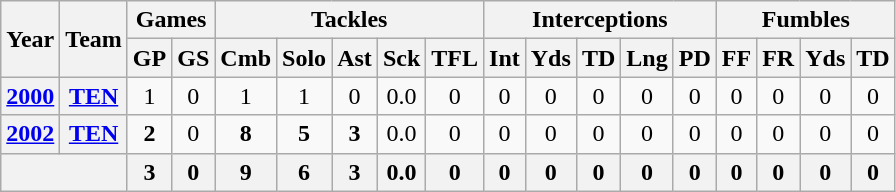<table class="wikitable" style="text-align:center">
<tr>
<th rowspan="2">Year</th>
<th rowspan="2">Team</th>
<th colspan="2">Games</th>
<th colspan="5">Tackles</th>
<th colspan="5">Interceptions</th>
<th colspan="4">Fumbles</th>
</tr>
<tr>
<th>GP</th>
<th>GS</th>
<th>Cmb</th>
<th>Solo</th>
<th>Ast</th>
<th>Sck</th>
<th>TFL</th>
<th>Int</th>
<th>Yds</th>
<th>TD</th>
<th>Lng</th>
<th>PD</th>
<th>FF</th>
<th>FR</th>
<th>Yds</th>
<th>TD</th>
</tr>
<tr>
<th><a href='#'>2000</a></th>
<th><a href='#'>TEN</a></th>
<td>1</td>
<td>0</td>
<td>1</td>
<td>1</td>
<td>0</td>
<td>0.0</td>
<td>0</td>
<td>0</td>
<td>0</td>
<td>0</td>
<td>0</td>
<td>0</td>
<td>0</td>
<td>0</td>
<td>0</td>
<td>0</td>
</tr>
<tr>
<th><a href='#'>2002</a></th>
<th><a href='#'>TEN</a></th>
<td><strong>2</strong></td>
<td>0</td>
<td><strong>8</strong></td>
<td><strong>5</strong></td>
<td><strong>3</strong></td>
<td>0.0</td>
<td>0</td>
<td>0</td>
<td>0</td>
<td>0</td>
<td>0</td>
<td>0</td>
<td>0</td>
<td>0</td>
<td>0</td>
<td>0</td>
</tr>
<tr>
<th colspan="2"></th>
<th>3</th>
<th>0</th>
<th>9</th>
<th>6</th>
<th>3</th>
<th>0.0</th>
<th>0</th>
<th>0</th>
<th>0</th>
<th>0</th>
<th>0</th>
<th>0</th>
<th>0</th>
<th>0</th>
<th>0</th>
<th>0</th>
</tr>
</table>
